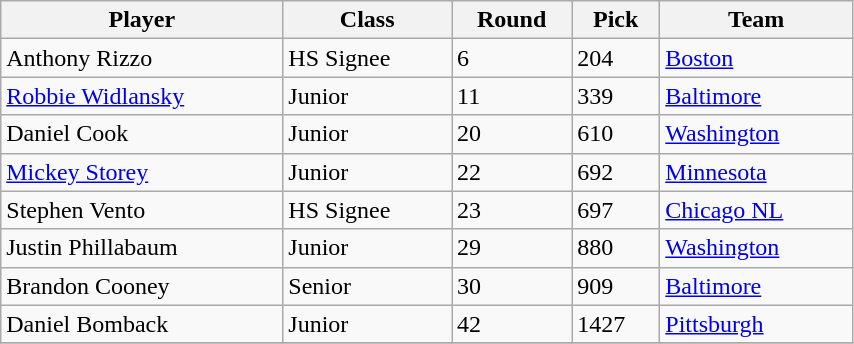<table class="wikitable" width="45%">
<tr>
<th>Player</th>
<th>Class</th>
<th>Round</th>
<th>Pick</th>
<th>Team</th>
</tr>
<tr>
<td>Anthony Rizzo</td>
<td>HS Signee</td>
<td>6</td>
<td>204</td>
<td><a href='#'>Boston</a></td>
</tr>
<tr>
<td><a href='#'>Robbie Widlansky</a></td>
<td>Junior</td>
<td>11</td>
<td>339</td>
<td><a href='#'>Baltimore</a></td>
</tr>
<tr>
<td>Daniel Cook</td>
<td>Junior</td>
<td>20</td>
<td>610</td>
<td><a href='#'>Washington</a></td>
</tr>
<tr>
<td><a href='#'>Mickey Storey</a></td>
<td>Junior</td>
<td>22</td>
<td>692</td>
<td><a href='#'>Minnesota</a></td>
</tr>
<tr>
<td>Stephen Vento</td>
<td>HS Signee</td>
<td>23</td>
<td>697</td>
<td><a href='#'>Chicago NL</a></td>
</tr>
<tr>
<td>Justin Phillabaum</td>
<td>Junior</td>
<td>29</td>
<td>880</td>
<td><a href='#'>Washington</a></td>
</tr>
<tr>
<td>Brandon Cooney</td>
<td>Senior</td>
<td>30</td>
<td>909</td>
<td><a href='#'>Baltimore</a></td>
</tr>
<tr>
<td>Daniel Bomback</td>
<td>Junior</td>
<td>42</td>
<td>1427</td>
<td><a href='#'>Pittsburgh</a></td>
</tr>
<tr>
</tr>
</table>
